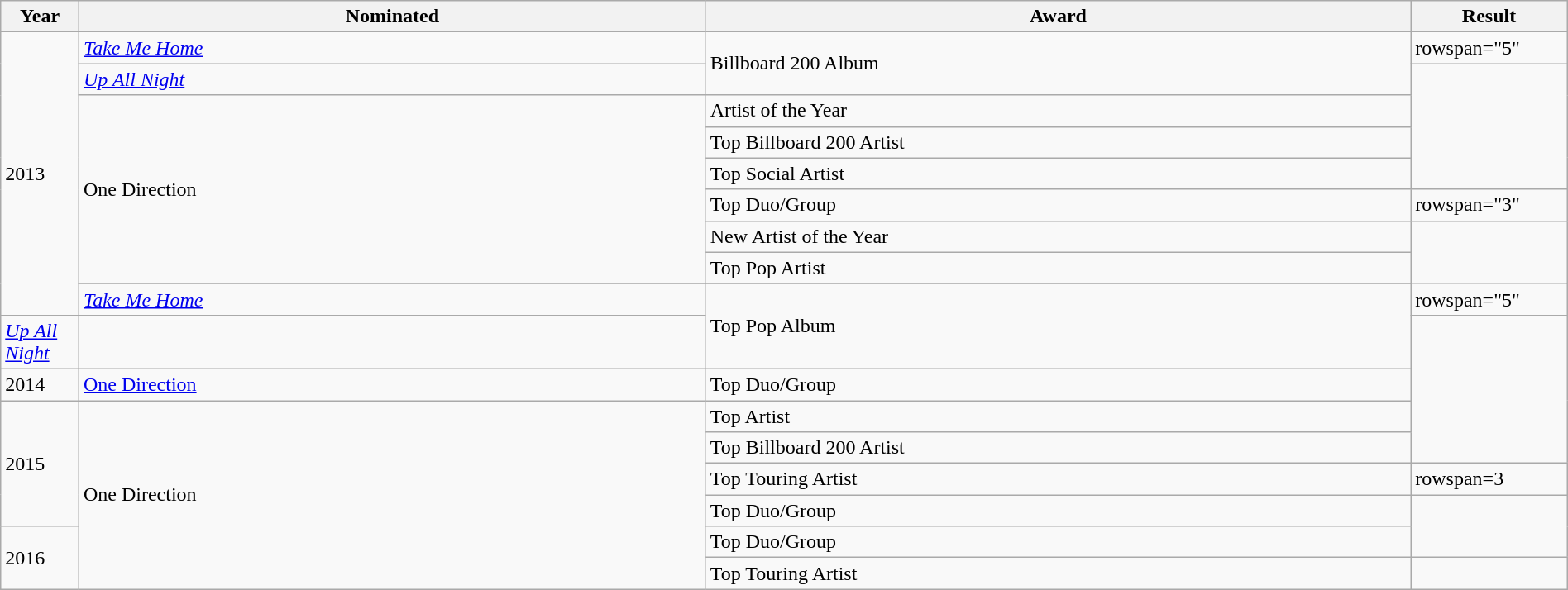<table class="wikitable" Style="width:100%;">
<tr>
<th width=5%>Year</th>
<th Style="width:40%;">Nominated</th>
<th Style="width:45%;">Award</th>
<th Style="width:10%;">Result</th>
</tr>
<tr>
<td rowspan="10">2013</td>
<td><em><a href='#'>Take Me Home</a></em></td>
<td rowspan="2">Billboard 200 Album</td>
<td>rowspan="5" </td>
</tr>
<tr>
<td><em><a href='#'>Up All Night</a></em></td>
</tr>
<tr>
<td rowspan="6">One Direction</td>
<td>Artist of the Year</td>
</tr>
<tr>
<td>Top Billboard 200 Artist</td>
</tr>
<tr>
<td>Top Social Artist</td>
</tr>
<tr>
<td>Top Duo/Group</td>
<td>rowspan="3" </td>
</tr>
<tr>
<td>New Artist of the Year</td>
</tr>
<tr>
<td>Top Pop Artist</td>
</tr>
<tr>
</tr>
<tr>
<td><em><a href='#'>Take Me Home</a></em></td>
<td rowspan="2">Top Pop Album</td>
<td>rowspan="5" </td>
</tr>
<tr>
<td><em><a href='#'>Up All Night</a></em></td>
</tr>
<tr>
<td>2014</td>
<td><a href='#'>One Direction</a></td>
<td>Top Duo/Group</td>
</tr>
<tr>
<td rowspan="4">2015</td>
<td rowspan="6">One Direction</td>
<td>Top Artist</td>
</tr>
<tr>
<td>Top Billboard 200 Artist</td>
</tr>
<tr>
<td>Top Touring Artist</td>
<td>rowspan=3 </td>
</tr>
<tr>
<td>Top Duo/Group</td>
</tr>
<tr>
<td rowspan="2">2016</td>
<td>Top Duo/Group</td>
</tr>
<tr>
<td>Top Touring Artist</td>
<td></td>
</tr>
</table>
